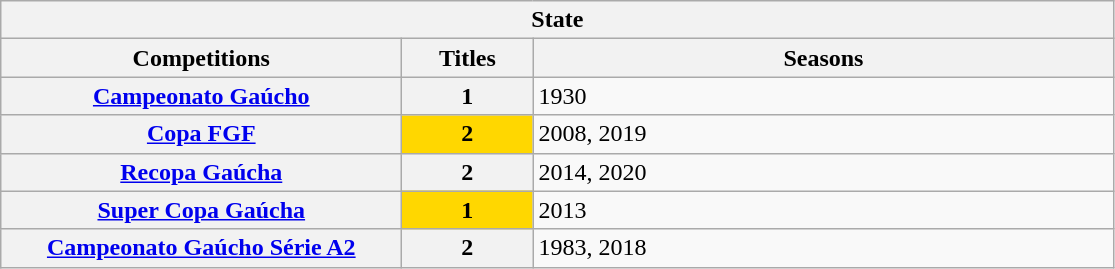<table class="wikitable">
<tr>
<th colspan="3">State</th>
</tr>
<tr>
<th style="width:260px">Competitions</th>
<th style="width:80px">Titles</th>
<th style="width:380px">Seasons</th>
</tr>
<tr>
<th style="text-align:center"><a href='#'>Campeonato Gaúcho</a></th>
<th style="text-align:center"><strong>1</strong></th>
<td align="left">1930</td>
</tr>
<tr>
<th style="text-align:center"><a href='#'>Copa FGF</a></th>
<td bgcolor="gold" style="text-align:center"><strong>2</strong></td>
<td align="left">2008, 2019</td>
</tr>
<tr>
<th style="text-align:center"><a href='#'>Recopa Gaúcha</a></th>
<th style="text-align:center"><strong>2</strong></th>
<td align="left">2014, 2020</td>
</tr>
<tr>
<th style="text-align:center"><a href='#'>Super Copa Gaúcha</a></th>
<td bgcolor="gold" style="text-align:center"><strong>1</strong></td>
<td align="left">2013</td>
</tr>
<tr>
<th style="text-align:center"><a href='#'>Campeonato Gaúcho Série A2</a></th>
<th style="text-align:center"><strong>2</strong></th>
<td align="left">1983, 2018</td>
</tr>
</table>
